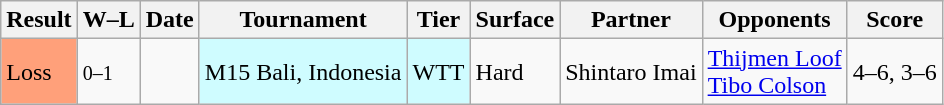<table class="wikitable">
<tr>
<th>Result</th>
<th class="unsortable">W–L</th>
<th>Date</th>
<th>Tournament</th>
<th>Tier</th>
<th>Surface</th>
<th>Partner</th>
<th>Opponents</th>
<th class="unsortable">Score</th>
</tr>
<tr>
<td bgcolor=ffa07a>Loss</td>
<td><small>0–1</small></td>
<td></td>
<td style="background:#cffcff;">M15 Bali, Indonesia</td>
<td style="background:#cffcff;">WTT</td>
<td>Hard</td>
<td> Shintaro Imai</td>
<td> <a href='#'>Thijmen Loof</a><br> <a href='#'>Tibo Colson</a></td>
<td>4–6, 3–6</td>
</tr>
</table>
